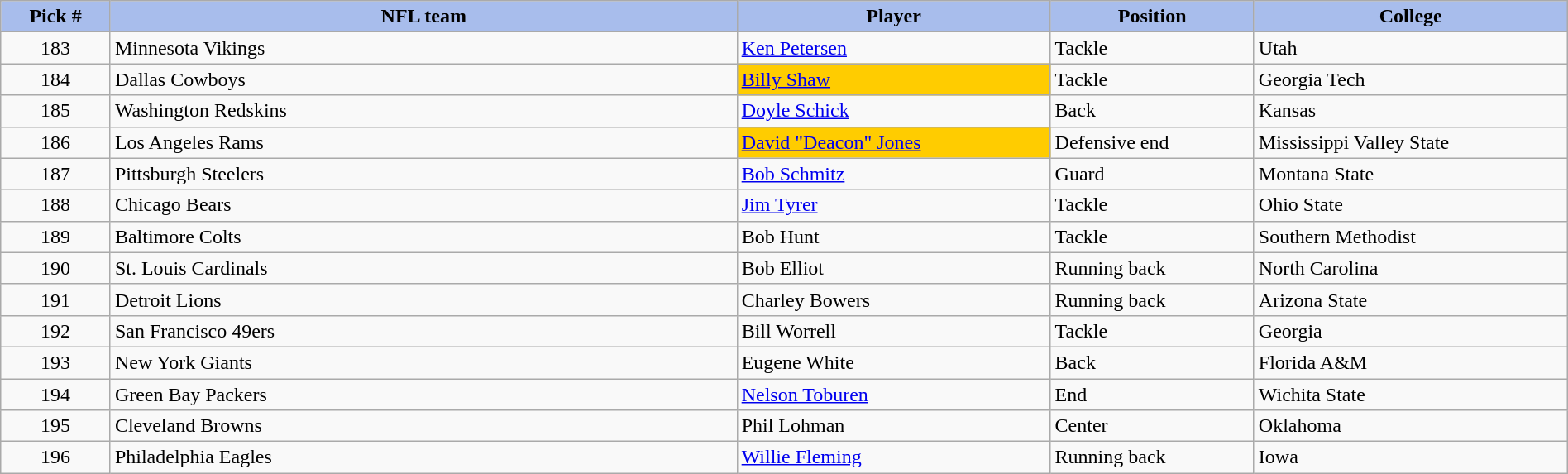<table class="wikitable sortable sortable" style="width: 100%">
<tr>
<th style="background:#A8BDEC;" width=7%>Pick #</th>
<th width=40% style="background:#A8BDEC;">NFL team</th>
<th width=20% style="background:#A8BDEC;">Player</th>
<th width=13% style="background:#A8BDEC;">Position</th>
<th style="background:#A8BDEC;">College</th>
</tr>
<tr>
<td align=center>183</td>
<td>Minnesota Vikings</td>
<td><a href='#'>Ken Petersen</a></td>
<td>Tackle</td>
<td>Utah</td>
</tr>
<tr>
<td align=center>184</td>
<td>Dallas Cowboys</td>
<td bgcolor="#FFCC00"><a href='#'>Billy Shaw</a></td>
<td>Tackle</td>
<td>Georgia Tech</td>
</tr>
<tr>
<td align=center>185</td>
<td>Washington Redskins</td>
<td><a href='#'>Doyle Schick</a></td>
<td>Back</td>
<td>Kansas</td>
</tr>
<tr>
<td align=center>186</td>
<td>Los Angeles Rams</td>
<td bgcolor="#FFCC00"><a href='#'>David "Deacon" Jones</a></td>
<td>Defensive end</td>
<td>Mississippi Valley State</td>
</tr>
<tr>
<td align=center>187</td>
<td>Pittsburgh Steelers</td>
<td><a href='#'>Bob Schmitz</a></td>
<td>Guard</td>
<td>Montana State</td>
</tr>
<tr>
<td align=center>188</td>
<td>Chicago Bears</td>
<td><a href='#'>Jim Tyrer</a></td>
<td>Tackle</td>
<td>Ohio State</td>
</tr>
<tr>
<td align=center>189</td>
<td>Baltimore Colts</td>
<td>Bob Hunt</td>
<td>Tackle</td>
<td>Southern Methodist</td>
</tr>
<tr>
<td align=center>190</td>
<td>St. Louis Cardinals</td>
<td>Bob Elliot</td>
<td>Running back</td>
<td>North Carolina</td>
</tr>
<tr>
<td align=center>191</td>
<td>Detroit Lions</td>
<td>Charley Bowers</td>
<td>Running back</td>
<td>Arizona State</td>
</tr>
<tr>
<td align=center>192</td>
<td>San Francisco 49ers</td>
<td>Bill Worrell</td>
<td>Tackle</td>
<td>Georgia</td>
</tr>
<tr>
<td align=center>193</td>
<td>New York Giants</td>
<td>Eugene White</td>
<td>Back</td>
<td>Florida A&M</td>
</tr>
<tr>
<td align=center>194</td>
<td>Green Bay Packers</td>
<td><a href='#'>Nelson Toburen</a></td>
<td>End</td>
<td>Wichita State</td>
</tr>
<tr>
<td align=center>195</td>
<td>Cleveland Browns</td>
<td>Phil Lohman</td>
<td>Center</td>
<td>Oklahoma</td>
</tr>
<tr>
<td align=center>196</td>
<td>Philadelphia Eagles</td>
<td><a href='#'>Willie Fleming</a></td>
<td>Running back</td>
<td>Iowa</td>
</tr>
</table>
